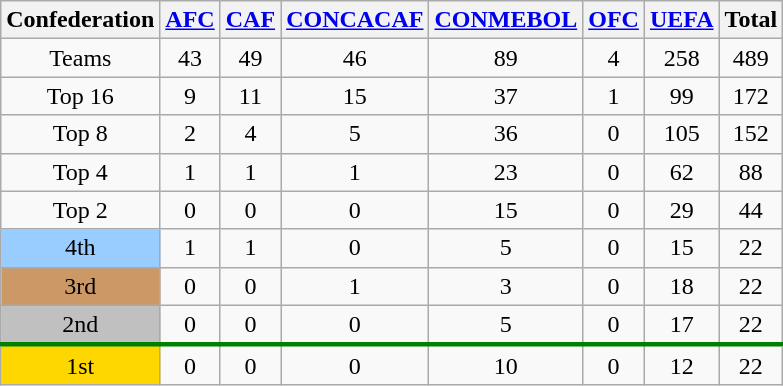<table class="wikitable" style="text-align:center">
<tr>
<th scope="row">Confederation</th>
<th scope="col"><a href='#'>AFC</a></th>
<th scope="col"><a href='#'>CAF</a></th>
<th scope="col"><a href='#'>CONCACAF</a></th>
<th scope="col"><a href='#'>CONMEBOL</a></th>
<th scope="col"><a href='#'>OFC</a></th>
<th scope="col"><a href='#'>UEFA</a></th>
<th scope="col">Total</th>
</tr>
<tr>
<td>Teams</td>
<td>43</td>
<td>49</td>
<td>46</td>
<td>89</td>
<td>4</td>
<td>258</td>
<td>489</td>
</tr>
<tr>
<td>Top 16</td>
<td>9</td>
<td>11</td>
<td>15</td>
<td>37</td>
<td>1</td>
<td>99</td>
<td>172</td>
</tr>
<tr>
<td>Top 8</td>
<td>2</td>
<td>4</td>
<td>5</td>
<td>36</td>
<td>0</td>
<td>105</td>
<td>152</td>
</tr>
<tr>
<td>Top 4</td>
<td>1</td>
<td>1</td>
<td>1</td>
<td>23</td>
<td>0</td>
<td>62</td>
<td>88</td>
</tr>
<tr>
<td>Top 2</td>
<td>0</td>
<td>0</td>
<td>0</td>
<td>15</td>
<td>0</td>
<td>29</td>
<td>44</td>
</tr>
<tr>
<td style="background: #9acdff">4th</td>
<td>1</td>
<td>1</td>
<td>0</td>
<td>5</td>
<td>0</td>
<td>15</td>
<td>22</td>
</tr>
<tr>
<td style="background: #cc9966">3rd</td>
<td>0</td>
<td>0</td>
<td>1</td>
<td>3</td>
<td>0</td>
<td>18</td>
<td>22</td>
</tr>
<tr>
<td style="background: #C0C0C0">2nd</td>
<td>0</td>
<td>0</td>
<td>0</td>
<td>5</td>
<td>0</td>
<td>17</td>
<td>22</td>
</tr>
<tr style="border-top:3px solid green">
<td style="background: gold">1st</td>
<td>0</td>
<td>0</td>
<td>0</td>
<td>10</td>
<td>0</td>
<td>12</td>
<td>22</td>
</tr>
</table>
